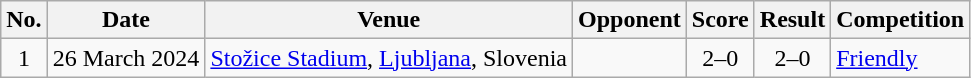<table class="wikitable sortable">
<tr>
<th scope="col">No.</th>
<th scope="col">Date</th>
<th scope="col">Venue</th>
<th scope="col">Opponent</th>
<th scope="col">Score</th>
<th scope="col">Result</th>
<th scope="col">Competition</th>
</tr>
<tr>
<td align="center">1</td>
<td>26 March 2024</td>
<td><a href='#'>Stožice Stadium</a>, <a href='#'>Ljubljana</a>, Slovenia</td>
<td></td>
<td style="text-align:center">2–0</td>
<td style="text-align:center">2–0</td>
<td><a href='#'>Friendly</a></td>
</tr>
</table>
